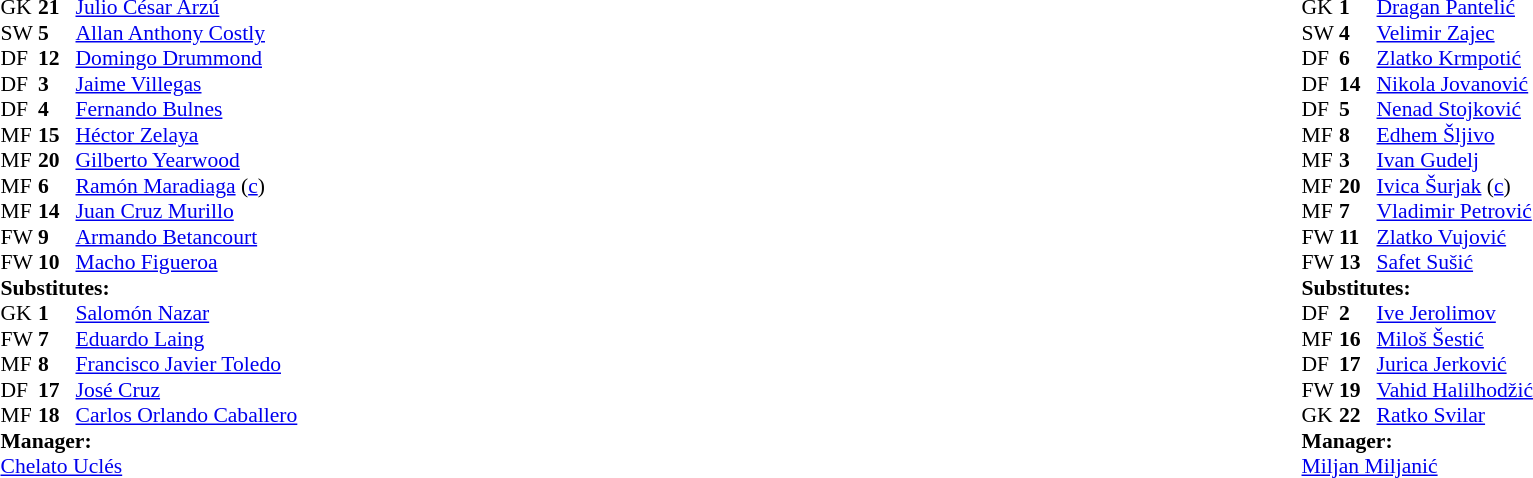<table width="100%">
<tr>
<td valign="top" width="50%"><br><table style="font-size: 90%" cellspacing="0" cellpadding="0">
<tr>
<th width="25"></th>
<th width="25"></th>
</tr>
<tr>
<td>GK</td>
<td><strong>21</strong></td>
<td><a href='#'>Julio César Arzú</a></td>
</tr>
<tr>
<td>SW</td>
<td><strong>5</strong></td>
<td><a href='#'>Allan Anthony Costly</a></td>
</tr>
<tr>
<td>DF</td>
<td><strong>12</strong></td>
<td><a href='#'>Domingo Drummond</a></td>
</tr>
<tr>
<td>DF</td>
<td><strong>3</strong></td>
<td><a href='#'>Jaime Villegas</a></td>
</tr>
<tr>
<td>DF</td>
<td><strong>4</strong></td>
<td><a href='#'>Fernando Bulnes</a></td>
</tr>
<tr>
<td>MF</td>
<td><strong>15</strong></td>
<td><a href='#'>Héctor Zelaya</a></td>
</tr>
<tr>
<td>MF</td>
<td><strong>20</strong></td>
<td><a href='#'>Gilberto Yearwood</a></td>
<td></td>
</tr>
<tr>
<td>MF</td>
<td><strong>6</strong></td>
<td><a href='#'>Ramón Maradiaga</a> (<a href='#'>c</a>)</td>
<td></td>
</tr>
<tr>
<td>MF</td>
<td><strong>14</strong></td>
<td><a href='#'>Juan Cruz Murillo</a></td>
<td></td>
<td></td>
</tr>
<tr>
<td>FW</td>
<td><strong>9</strong></td>
<td><a href='#'>Armando Betancourt</a></td>
</tr>
<tr>
<td>FW</td>
<td><strong>10</strong></td>
<td><a href='#'>Macho Figueroa</a></td>
</tr>
<tr>
<td colspan=3><strong>Substitutes:</strong></td>
</tr>
<tr>
<td>GK</td>
<td><strong>1</strong></td>
<td><a href='#'>Salomón Nazar</a></td>
</tr>
<tr>
<td>FW</td>
<td><strong>7</strong></td>
<td><a href='#'>Eduardo Laing</a></td>
<td></td>
<td></td>
</tr>
<tr>
<td>MF</td>
<td><strong>8</strong></td>
<td><a href='#'>Francisco Javier Toledo</a></td>
</tr>
<tr>
<td>DF</td>
<td><strong>17</strong></td>
<td><a href='#'>José Cruz</a></td>
</tr>
<tr>
<td>MF</td>
<td><strong>18</strong></td>
<td><a href='#'>Carlos Orlando Caballero</a></td>
</tr>
<tr>
<td colspan=3><strong>Manager:</strong></td>
</tr>
<tr>
<td colspan=4><a href='#'>Chelato Uclés</a></td>
</tr>
</table>
</td>
<td valign="top" width="50%"><br><table style="font-size: 90%" cellspacing="0" cellpadding="0" align="center">
<tr>
<th width=25></th>
<th width=25></th>
</tr>
<tr>
<td>GK</td>
<td><strong>1</strong></td>
<td><a href='#'>Dragan Pantelić</a></td>
</tr>
<tr>
<td>SW</td>
<td><strong>4</strong></td>
<td><a href='#'>Velimir Zajec</a></td>
</tr>
<tr>
<td>DF</td>
<td><strong>6</strong></td>
<td><a href='#'>Zlatko Krmpotić</a></td>
<td></td>
</tr>
<tr>
<td>DF</td>
<td><strong>14</strong></td>
<td><a href='#'>Nikola Jovanović</a></td>
<td></td>
<td></td>
</tr>
<tr>
<td>DF</td>
<td><strong>5</strong></td>
<td><a href='#'>Nenad Stojković</a></td>
</tr>
<tr>
<td>MF</td>
<td><strong>8</strong></td>
<td><a href='#'>Edhem Šljivo</a></td>
</tr>
<tr>
<td>MF</td>
<td><strong>3</strong></td>
<td><a href='#'>Ivan Gudelj</a></td>
</tr>
<tr>
<td>MF</td>
<td><strong>20</strong></td>
<td><a href='#'>Ivica Šurjak</a> (<a href='#'>c</a>)</td>
</tr>
<tr>
<td>MF</td>
<td><strong>7</strong></td>
<td><a href='#'>Vladimir Petrović</a></td>
</tr>
<tr>
<td>FW</td>
<td><strong>11</strong></td>
<td><a href='#'>Zlatko Vujović</a></td>
<td></td>
<td></td>
</tr>
<tr>
<td>FW</td>
<td><strong>13</strong></td>
<td><a href='#'>Safet Sušić</a></td>
</tr>
<tr>
<td colspan=3><strong>Substitutes:</strong></td>
</tr>
<tr>
<td>DF</td>
<td><strong>2</strong></td>
<td><a href='#'>Ive Jerolimov</a></td>
</tr>
<tr>
<td>MF</td>
<td><strong>16</strong></td>
<td><a href='#'>Miloš Šestić</a></td>
<td></td>
<td></td>
</tr>
<tr>
<td>DF</td>
<td><strong>17</strong></td>
<td><a href='#'>Jurica Jerković</a></td>
</tr>
<tr>
<td>FW</td>
<td><strong>19</strong></td>
<td><a href='#'>Vahid Halilhodžić</a></td>
<td></td>
<td></td>
</tr>
<tr>
<td>GK</td>
<td><strong>22</strong></td>
<td><a href='#'>Ratko Svilar</a></td>
</tr>
<tr>
<td colspan=3><strong>Manager:</strong></td>
</tr>
<tr>
<td colspan=3><a href='#'>Miljan Miljanić</a></td>
</tr>
</table>
</td>
</tr>
</table>
